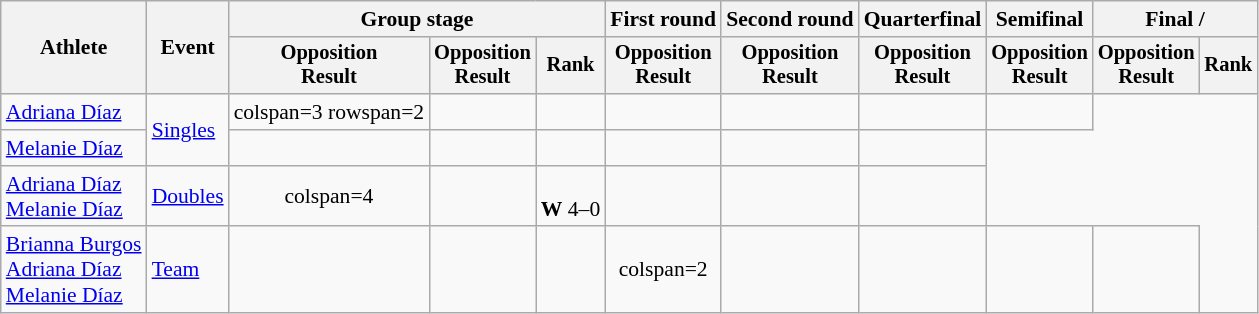<table class=wikitable style=font-size:90%;text-align:center>
<tr>
<th rowspan=2>Athlete</th>
<th rowspan=2>Event</th>
<th colspan=3>Group stage</th>
<th>First round</th>
<th>Second round</th>
<th>Quarterfinal</th>
<th>Semifinal</th>
<th colspan=2>Final / </th>
</tr>
<tr style=font-size:95%>
<th>Opposition<br>Result</th>
<th>Opposition<br>Result</th>
<th>Rank</th>
<th>Opposition<br>Result</th>
<th>Opposition<br>Result</th>
<th>Opposition<br>Result</th>
<th>Opposition<br>Result</th>
<th>Opposition<br>Result</th>
<th>Rank</th>
</tr>
<tr>
<td align=left><a href='#'>Adriana Díaz</a></td>
<td align=left rowspan=2><a href='#'>Singles</a></td>
<td>colspan=3 rowspan=2 </td>
<td><br></td>
<td></td>
<td></td>
<td></td>
<td></td>
<td></td>
</tr>
<tr>
<td align=left><a href='#'>Melanie Díaz</a></td>
<td><br></td>
<td></td>
<td></td>
<td></td>
<td></td>
<td></td>
</tr>
<tr>
<td align=left><a href='#'>Adriana Díaz</a><br><a href='#'>Melanie Díaz</a></td>
<td align=left><a href='#'>Doubles</a></td>
<td>colspan=4 </td>
<td></td>
<td><br><strong>W</strong> 4–0</td>
<td><br></td>
<td></td>
<td></td>
</tr>
<tr>
<td align=left><a href='#'>Brianna Burgos</a><br><a href='#'>Adriana Díaz</a><br><a href='#'>Melanie Díaz</a></td>
<td align=left><a href='#'>Team</a></td>
<td></td>
<td></td>
<td></td>
<td>colspan=2 </td>
<td></td>
<td></td>
<td></td>
<td></td>
</tr>
</table>
